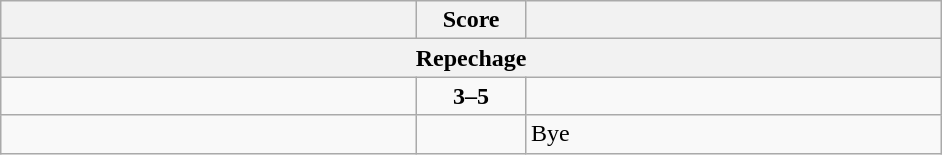<table class="wikitable" style="text-align: left;">
<tr>
<th align="right" width="270"></th>
<th width="65">Score</th>
<th align="left" width="270"></th>
</tr>
<tr>
<th colspan="3">Repechage</th>
</tr>
<tr>
<td></td>
<td align=center><strong>3–5</strong></td>
<td><strong></strong></td>
</tr>
<tr>
<td><strong></strong></td>
<td></td>
<td>Bye</td>
</tr>
</table>
